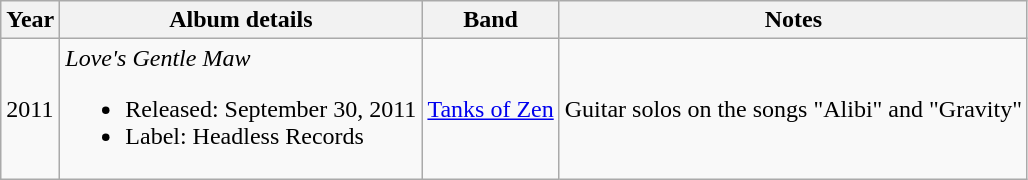<table class="wikitable">
<tr>
<th>Year</th>
<th>Album details</th>
<th>Band</th>
<th>Notes</th>
</tr>
<tr>
<td>2011</td>
<td><em>Love's Gentle Maw</em><br><ul><li>Released: September 30, 2011</li><li>Label: Headless Records</li></ul></td>
<td><a href='#'>Tanks of Zen</a></td>
<td>Guitar solos on the songs "Alibi" and "Gravity"</td>
</tr>
</table>
